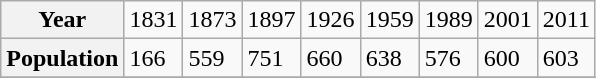<table class="wikitable">
<tr>
<th>Year</th>
<td>1831</td>
<td>1873</td>
<td>1897</td>
<td>1926</td>
<td>1959</td>
<td>1989</td>
<td>2001</td>
<td>2011</td>
</tr>
<tr>
<th>Population</th>
<td>166</td>
<td>559</td>
<td>751</td>
<td>660</td>
<td>638</td>
<td>576</td>
<td>600</td>
<td>603</td>
</tr>
<tr>
</tr>
</table>
